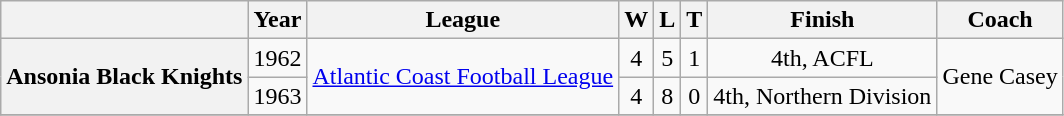<table class="wikitable" style="text-align:center">
<tr>
<th></th>
<th>Year</th>
<th>League</th>
<th>W</th>
<th>L</th>
<th>T</th>
<th>Finish</th>
<th>Coach</th>
</tr>
<tr>
<th rowspan=2>Ansonia Black Knights</th>
<td>1962</td>
<td rowspan=2><a href='#'>Atlantic Coast Football League</a></td>
<td>4</td>
<td>5</td>
<td>1</td>
<td>4th, ACFL</td>
<td rowspan=2>Gene Casey</td>
</tr>
<tr>
<td>1963</td>
<td>4</td>
<td>8</td>
<td>0</td>
<td>4th, Northern Division</td>
</tr>
<tr>
</tr>
</table>
